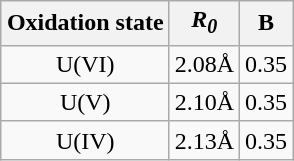<table class="wikitable" style="margin:1em auto; text-align:center;">
<tr>
<th>Oxidation state</th>
<th><em>R<sub>0</sub></em></th>
<th>B</th>
</tr>
<tr>
<td>U(VI)</td>
<td>2.08Å</td>
<td>0.35</td>
</tr>
<tr>
<td>U(V)</td>
<td>2.10Å</td>
<td>0.35</td>
</tr>
<tr>
<td>U(IV)</td>
<td>2.13Å</td>
<td>0.35</td>
</tr>
</table>
